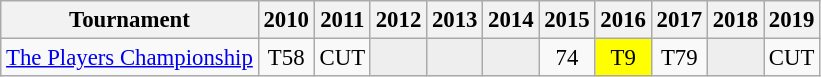<table class="wikitable" style="font-size:95%;text-align:center;">
<tr>
<th>Tournament</th>
<th>2010</th>
<th>2011</th>
<th>2012</th>
<th>2013</th>
<th>2014</th>
<th>2015</th>
<th>2016</th>
<th>2017</th>
<th>2018</th>
<th>2019</th>
</tr>
<tr>
<td align=left><a href='#'>The Players Championship</a></td>
<td>T58</td>
<td>CUT</td>
<td style="background:#eeeeee;"></td>
<td style="background:#eeeeee;"></td>
<td style="background:#eeeeee;"></td>
<td>74</td>
<td style="background:yellow;">T9</td>
<td>T79</td>
<td style="background:#eeeeee;"></td>
<td>CUT</td>
</tr>
</table>
